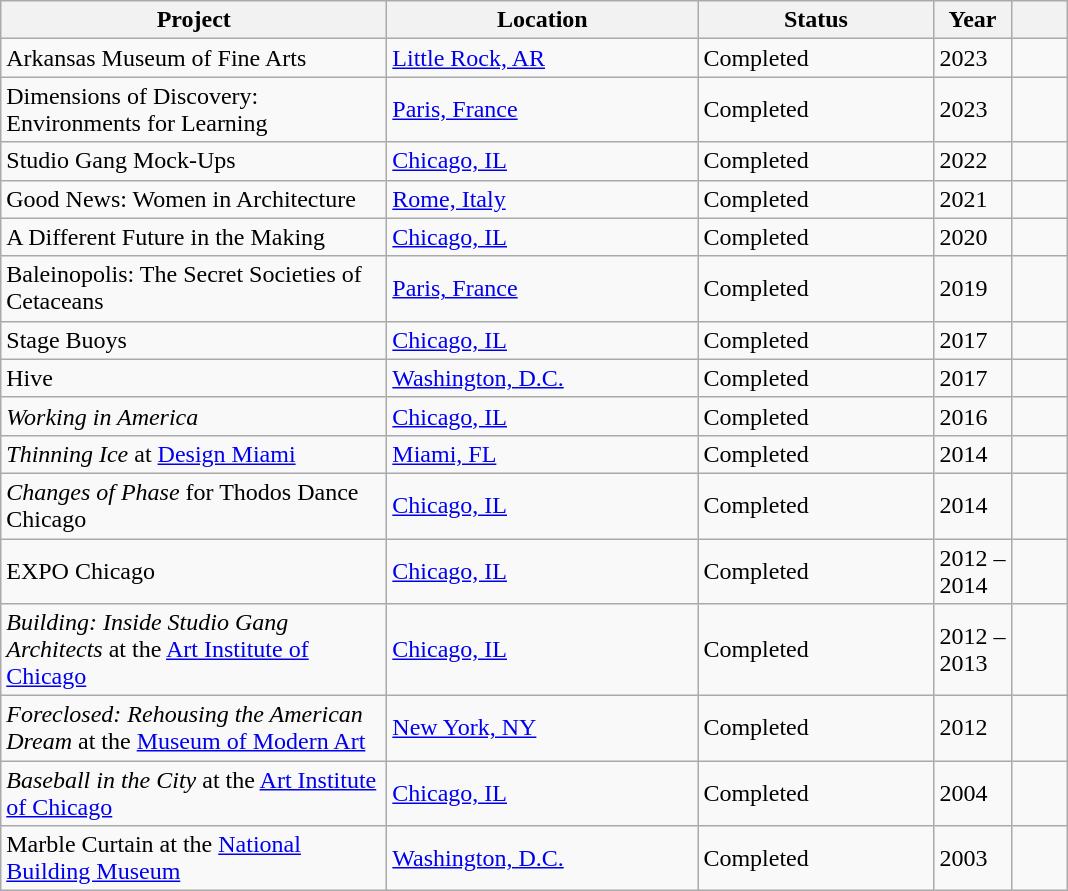<table class="wikitable sortable">
<tr>
<th width="250">Project</th>
<th width="200">Location</th>
<th width="150">Status</th>
<th align="center" width="30">Year</th>
<th width="30"></th>
</tr>
<tr>
<td>Arkansas Museum of Fine Arts</td>
<td> <a href='#'>Little Rock, AR</a></td>
<td>Completed</td>
<td>2023</td>
<td></td>
</tr>
<tr>
<td>Dimensions of Discovery: Environments for Learning</td>
<td> <a href='#'>Paris, France</a></td>
<td>Completed</td>
<td>2023</td>
<td></td>
</tr>
<tr>
<td>Studio Gang Mock-Ups</td>
<td> <a href='#'>Chicago, IL</a></td>
<td>Completed</td>
<td>2022</td>
<td></td>
</tr>
<tr>
<td>Good News: Women in Architecture</td>
<td> <a href='#'>Rome, Italy</a></td>
<td>Completed</td>
<td>2021</td>
<td></td>
</tr>
<tr>
<td>A Different Future in the Making</td>
<td> <a href='#'>Chicago, IL</a></td>
<td>Completed</td>
<td>2020</td>
<td></td>
</tr>
<tr>
<td>Baleinopolis: The Secret Societies of Cetaceans</td>
<td> <a href='#'>Paris, France</a></td>
<td>Completed</td>
<td>2019</td>
<td></td>
</tr>
<tr>
<td>Stage Buoys</td>
<td> <a href='#'>Chicago, IL</a></td>
<td>Completed</td>
<td>2017</td>
<td></td>
</tr>
<tr>
<td>Hive</td>
<td> <a href='#'>Washington, D.C.</a></td>
<td>Completed</td>
<td>2017</td>
<td></td>
</tr>
<tr>
<td><em>Working in America</em></td>
<td> <a href='#'>Chicago, IL</a></td>
<td>Completed</td>
<td>2016</td>
<td></td>
</tr>
<tr>
<td><em>Thinning Ice</em> at <a href='#'>Design Miami</a></td>
<td align="left"> <a href='#'>Miami, FL</a></td>
<td>Completed</td>
<td>2014</td>
<td></td>
</tr>
<tr>
<td><em>Changes of Phase</em> for Thodos Dance Chicago</td>
<td align="left"> <a href='#'>Chicago, IL</a></td>
<td>Completed</td>
<td>2014</td>
<td></td>
</tr>
<tr>
<td>EXPO Chicago</td>
<td align="left"> <a href='#'>Chicago, IL</a></td>
<td>Completed</td>
<td>2012 –2014</td>
<td></td>
</tr>
<tr>
<td><em>Building: Inside Studio Gang Architects</em> at the <a href='#'>Art Institute of Chicago</a></td>
<td align="left"> <a href='#'>Chicago, IL</a></td>
<td>Completed</td>
<td>2012 –2013</td>
<td></td>
</tr>
<tr>
<td><em>Foreclosed: Rehousing the American Dream</em> at the <a href='#'>Museum of Modern Art</a></td>
<td align="left"> <a href='#'>New York, NY</a></td>
<td>Completed</td>
<td>2012</td>
<td></td>
</tr>
<tr>
<td><em>Baseball in the City</em> at the <a href='#'>Art Institute of Chicago</a></td>
<td align="left"> <a href='#'>Chicago, IL</a></td>
<td>Completed</td>
<td>2004</td>
<td></td>
</tr>
<tr>
<td>Marble Curtain at the <a href='#'>National Building Museum</a></td>
<td align="left"> <a href='#'>Washington, D.C.</a></td>
<td>Completed</td>
<td>2003</td>
<td></td>
</tr>
</table>
